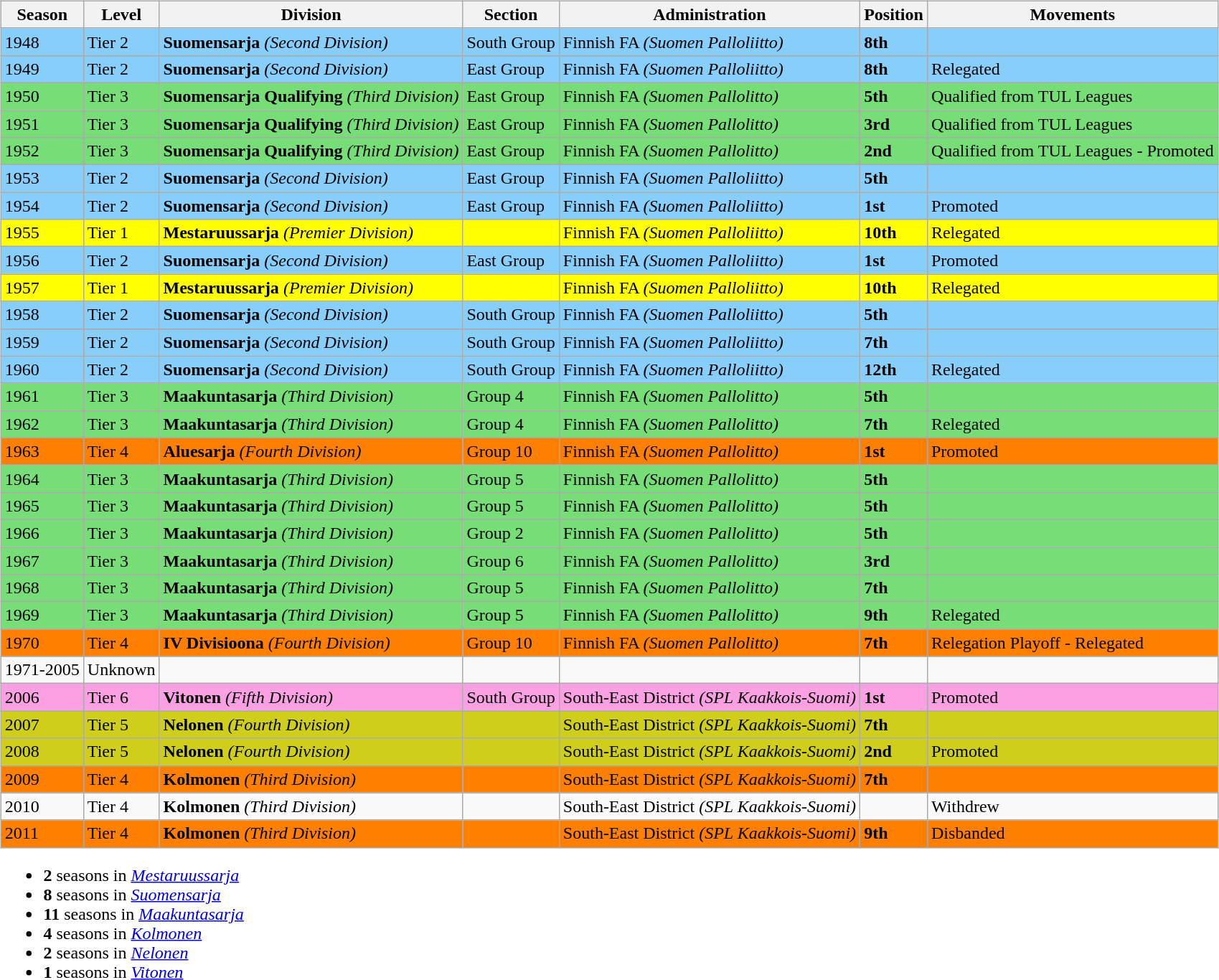<table>
<tr>
<td valign="top" width=0%><br><table class="wikitable">
<tr style="background:#f0f6fa;">
<th><strong>Season</strong></th>
<th><strong>Level</strong></th>
<th><strong>Division</strong></th>
<th><strong>Section</strong></th>
<th><strong>Administration</strong></th>
<th><strong>Position</strong></th>
<th><strong>Movements</strong></th>
</tr>
<tr>
<td style="background:#87CEFA;">1948</td>
<td style="background:#87CEFA;">Tier 2</td>
<td style="background:#87CEFA;"><strong>Suomensarja</strong> <em>(Second Division)</em></td>
<td style="background:#87CEFA;">South Group</td>
<td style="background:#87CEFA;">Finnish FA <em>(Suomen Palloliitto)</em></td>
<td style="background:#87CEFA;"><strong>8th</strong></td>
<td style="background:#87CEFA;"></td>
</tr>
<tr>
<td style="background:#87CEFA;">1949</td>
<td style="background:#87CEFA;">Tier 2</td>
<td style="background:#87CEFA;"><strong>Suomensarja</strong> <em>(Second Division)</em></td>
<td style="background:#87CEFA;">East Group</td>
<td style="background:#87CEFA;">Finnish FA <em>(Suomen Palloliitto)</em></td>
<td style="background:#87CEFA;"><strong>8th</strong></td>
<td style="background:#87CEFA;">Relegated</td>
</tr>
<tr>
<td style="background:#77DD77;">1950</td>
<td style="background:#77DD77;">Tier 3</td>
<td style="background:#77DD77;"><strong>Suomensarja Qualifying</strong> <em>(Third Division)</em></td>
<td style="background:#77DD77;">East Group</td>
<td style="background:#77DD77;">Finnish FA <em>(Suomen Pallolitto)</em></td>
<td style="background:#77DD77;"><strong>5th</strong></td>
<td style="background:#77DD77;">Qualified from TUL Leagues</td>
</tr>
<tr>
<td style="background:#77DD77;">1951</td>
<td style="background:#77DD77;">Tier 3</td>
<td style="background:#77DD77;"><strong>Suomensarja Qualifying</strong> <em>(Third Division)</em></td>
<td style="background:#77DD77;">East Group</td>
<td style="background:#77DD77;">Finnish FA <em>(Suomen Pallolitto)</em></td>
<td style="background:#77DD77;"><strong>3rd</strong></td>
<td style="background:#77DD77;">Qualified from TUL Leagues</td>
</tr>
<tr>
<td style="background:#77DD77;">1952</td>
<td style="background:#77DD77;">Tier 3</td>
<td style="background:#77DD77;"><strong>Suomensarja Qualifying</strong> <em>(Third Division)</em></td>
<td style="background:#77DD77;">East Group</td>
<td style="background:#77DD77;">Finnish FA <em>(Suomen Pallolitto)</em></td>
<td style="background:#77DD77;"><strong>2nd</strong></td>
<td style="background:#77DD77;">Qualified from TUL Leagues - Promoted</td>
</tr>
<tr>
<td style="background:#87CEFA;">1953</td>
<td style="background:#87CEFA;">Tier 2</td>
<td style="background:#87CEFA;"><strong>Suomensarja</strong> <em>(Second Division)</em></td>
<td style="background:#87CEFA;">East Group</td>
<td style="background:#87CEFA;">Finnish FA <em>(Suomen Palloliitto)</em></td>
<td style="background:#87CEFA;"><strong>5th</strong></td>
<td style="background:#87CEFA;"></td>
</tr>
<tr>
<td style="background:#87CEFA;">1954</td>
<td style="background:#87CEFA;">Tier 2</td>
<td style="background:#87CEFA;"><strong>Suomensarja</strong> <em>(Second Division)</em></td>
<td style="background:#87CEFA;">East Group</td>
<td style="background:#87CEFA;">Finnish FA <em>(Suomen Palloliitto)</em></td>
<td style="background:#87CEFA;"><strong>1st</strong></td>
<td style="background:#87CEFA;">Promoted</td>
</tr>
<tr>
<td style="background:#FFFF00;">1955</td>
<td style="background:#FFFF00;">Tier 1</td>
<td style="background:#FFFF00;"><strong>Mestaruussarja</strong> <em>(Premier Division)</em></td>
<td style="background:#FFFF00;"></td>
<td style="background:#FFFF00;">Finnish FA <em>(Suomen Palloliitto)</em></td>
<td style="background:#FFFF00;"><strong>10th</strong></td>
<td style="background:#FFFF00;">Relegated</td>
</tr>
<tr>
<td style="background:#87CEFA;">1956</td>
<td style="background:#87CEFA;">Tier 2</td>
<td style="background:#87CEFA;"><strong>Suomensarja</strong> <em>(Second Division)</em></td>
<td style="background:#87CEFA;">East Group</td>
<td style="background:#87CEFA;">Finnish FA <em>(Suomen Palloliitto)</em></td>
<td style="background:#87CEFA;"><strong>1st</strong></td>
<td style="background:#87CEFA;">Promoted</td>
</tr>
<tr>
<td style="background:#FFFF00;">1957</td>
<td style="background:#FFFF00;">Tier 1</td>
<td style="background:#FFFF00;"><strong>Mestaruussarja</strong> <em>(Premier Division)</em></td>
<td style="background:#FFFF00;"></td>
<td style="background:#FFFF00;">Finnish FA <em>(Suomen Palloliitto)</em></td>
<td style="background:#FFFF00;"><strong>10th</strong></td>
<td style="background:#FFFF00;">Relegated</td>
</tr>
<tr>
<td style="background:#87CEFA;">1958</td>
<td style="background:#87CEFA;">Tier 2</td>
<td style="background:#87CEFA;"><strong>Suomensarja</strong> <em>(Second Division)</em></td>
<td style="background:#87CEFA;">South Group</td>
<td style="background:#87CEFA;">Finnish FA <em>(Suomen Palloliitto)</em></td>
<td style="background:#87CEFA;"><strong>5th</strong></td>
<td style="background:#87CEFA;"></td>
</tr>
<tr>
<td style="background:#87CEFA;">1959</td>
<td style="background:#87CEFA;">Tier 2</td>
<td style="background:#87CEFA;"><strong>Suomensarja</strong> <em>(Second Division)</em></td>
<td style="background:#87CEFA;">South Group</td>
<td style="background:#87CEFA;">Finnish FA <em>(Suomen Palloliitto)</em></td>
<td style="background:#87CEFA;"><strong>7th</strong></td>
<td style="background:#87CEFA;"></td>
</tr>
<tr>
<td style="background:#87CEFA;">1960</td>
<td style="background:#87CEFA;">Tier 2</td>
<td style="background:#87CEFA;"><strong>Suomensarja</strong> <em>(Second Division)</em></td>
<td style="background:#87CEFA;">South Group</td>
<td style="background:#87CEFA;">Finnish FA <em>(Suomen Palloliitto)</em></td>
<td style="background:#87CEFA;"><strong>12th</strong></td>
<td style="background:#87CEFA;">Relegated</td>
</tr>
<tr>
<td style="background:#77DD77;">1961</td>
<td style="background:#77DD77;">Tier 3</td>
<td style="background:#77DD77;"><strong>Maakuntasarja</strong> <em>(Third Division)</em></td>
<td style="background:#77DD77;">Group 4</td>
<td style="background:#77DD77;">Finnish FA <em>(Suomen Pallolitto)</em></td>
<td style="background:#77DD77;"><strong>5th</strong></td>
<td style="background:#77DD77;"></td>
</tr>
<tr>
<td style="background:#77DD77;">1962</td>
<td style="background:#77DD77;">Tier 3</td>
<td style="background:#77DD77;"><strong>Maakuntasarja</strong> <em>(Third Division)</em></td>
<td style="background:#77DD77;">Group 4</td>
<td style="background:#77DD77;">Finnish FA <em>(Suomen Pallolitto)</em></td>
<td style="background:#77DD77;"><strong>7th</strong></td>
<td style="background:#77DD77;">Relegated</td>
</tr>
<tr>
<td style="background:#FF7F00;">1963</td>
<td style="background:#FF7F00;">Tier 4</td>
<td style="background:#FF7F00;"><strong>Aluesarja</strong> <em>(Fourth Division)</em></td>
<td style="background:#FF7F00;">Group 10</td>
<td style="background:#FF7F00;">Finnish FA <em>(Suomen Pallolitto)</em></td>
<td style="background:#FF7F00;"><strong>1st</strong></td>
<td style="background:#FF7F00;">Promoted</td>
</tr>
<tr>
<td style="background:#77DD77;">1964</td>
<td style="background:#77DD77;">Tier 3</td>
<td style="background:#77DD77;"><strong>Maakuntasarja</strong> <em>(Third Division)</em></td>
<td style="background:#77DD77;">Group 5</td>
<td style="background:#77DD77;">Finnish FA <em>(Suomen Pallolitto)</em></td>
<td style="background:#77DD77;"><strong>5th</strong></td>
<td style="background:#77DD77;"></td>
</tr>
<tr>
<td style="background:#77DD77;">1965</td>
<td style="background:#77DD77;">Tier 3</td>
<td style="background:#77DD77;"><strong>Maakuntasarja</strong> <em>(Third Division)</em></td>
<td style="background:#77DD77;">Group 5</td>
<td style="background:#77DD77;">Finnish FA <em>(Suomen Pallolitto)</em></td>
<td style="background:#77DD77;"><strong>5th</strong></td>
<td style="background:#77DD77;"></td>
</tr>
<tr>
<td style="background:#77DD77;">1966</td>
<td style="background:#77DD77;">Tier 3</td>
<td style="background:#77DD77;"><strong>Maakuntasarja</strong> <em>(Third Division)</em></td>
<td style="background:#77DD77;">Group 2</td>
<td style="background:#77DD77;">Finnish FA <em>(Suomen Pallolitto)</em></td>
<td style="background:#77DD77;"><strong>5th</strong></td>
<td style="background:#77DD77;"></td>
</tr>
<tr>
<td style="background:#77DD77;">1967</td>
<td style="background:#77DD77;">Tier 3</td>
<td style="background:#77DD77;"><strong>Maakuntasarja</strong> <em>(Third Division)</em></td>
<td style="background:#77DD77;">Group 6</td>
<td style="background:#77DD77;">Finnish FA <em>(Suomen Pallolitto)</em></td>
<td style="background:#77DD77;"><strong>3rd</strong></td>
<td style="background:#77DD77;"></td>
</tr>
<tr>
<td style="background:#77DD77;">1968</td>
<td style="background:#77DD77;">Tier 3</td>
<td style="background:#77DD77;"><strong>Maakuntasarja</strong> <em>(Third Division)</em></td>
<td style="background:#77DD77;">Group 5</td>
<td style="background:#77DD77;">Finnish FA <em>(Suomen Pallolitto)</em></td>
<td style="background:#77DD77;"><strong>7th</strong></td>
<td style="background:#77DD77;"></td>
</tr>
<tr>
<td style="background:#77DD77;">1969</td>
<td style="background:#77DD77;">Tier 3</td>
<td style="background:#77DD77;"><strong>Maakuntasarja</strong> <em>(Third Division)</em></td>
<td style="background:#77DD77;">Group 5</td>
<td style="background:#77DD77;">Finnish FA <em>(Suomen Pallolitto)</em></td>
<td style="background:#77DD77;"><strong>9th</strong></td>
<td style="background:#77DD77;">Relegated</td>
</tr>
<tr>
<td style="background:#FF7F00;">1970</td>
<td style="background:#FF7F00;">Tier 4</td>
<td style="background:#FF7F00;"><strong>IV Divisioona</strong> <em>(Fourth Division)</em></td>
<td style="background:#FF7F00;">Group 10</td>
<td style="background:#FF7F00;">Finnish FA <em>(Suomen Pallolitto)</em></td>
<td style="background:#FF7F00;"><strong>7th</strong></td>
<td style="background:#FF7F00;">Relegation Playoff - Relegated</td>
</tr>
<tr>
<td style="background:;">1971-2005</td>
<td style="background:;">Unknown</td>
<td style="background:;"></td>
<td style="background:;"></td>
<td style="background:;"></td>
<td style="background:;"></td>
<td style="background:;"></td>
</tr>
<tr>
<td style="background:#FBA0E3;">2006</td>
<td style="background:#FBA0E3;">Tier 6</td>
<td style="background:#FBA0E3;"><strong>Vitonen</strong> <em>(Fifth Division)</em></td>
<td style="background:#FBA0E3;">South Group</td>
<td style="background:#FBA0E3;">South-East District <em>(SPL Kaakkois-Suomi)</em></td>
<td style="background:#FBA0E3;"><strong>1st</strong></td>
<td style="background:#FBA0E3;">Promoted</td>
</tr>
<tr>
<td style="background:#CECE1B;">2007</td>
<td style="background:#CECE1B;">Tier 5</td>
<td style="background:#CECE1B;"><strong>Nelonen</strong> <em>(Fourth Division)</em></td>
<td style="background:#CECE1B;"></td>
<td style="background:#CECE1B;">South-East District <em>(SPL Kaakkois-Suomi)</em></td>
<td style="background:#CECE1B;"><strong>7th</strong></td>
<td style="background:#CECE1B;"></td>
</tr>
<tr>
<td style="background:#CECE1B;">2008</td>
<td style="background:#CECE1B;">Tier 5</td>
<td style="background:#CECE1B;"><strong>Nelonen</strong> <em>(Fourth Division)</em></td>
<td style="background:#CECE1B;"></td>
<td style="background:#CECE1B;">South-East District <em>(SPL Kaakkois-Suomi)</em></td>
<td style="background:#CECE1B;"><strong>2nd</strong></td>
<td style="background:#CECE1B;">Promoted</td>
</tr>
<tr>
<td style="background:#FF7F00;">2009</td>
<td style="background:#FF7F00;">Tier 4</td>
<td style="background:#FF7F00;"><strong>Kolmonen</strong> <em>(Third Division)</em></td>
<td style="background:#FF7F00;"></td>
<td style="background:#FF7F00;">South-East District <em>(SPL Kaakkois-Suomi)</em></td>
<td style="background:#FF7F00;"><strong>7th</strong></td>
<td style="background:#FF7F00;"></td>
</tr>
<tr>
<td style="background:;">2010</td>
<td style="background:;">Tier 4</td>
<td style="background:;"><strong>Kolmonen</strong> <em>(Third Division)</em></td>
<td style="background:;"></td>
<td style="background:;">South-East District <em>(SPL Kaakkois-Suomi)</em></td>
<td style="background:;"></td>
<td style="background:;">Withdrew</td>
</tr>
<tr>
<td style="background:#FF7F00;">2011</td>
<td style="background:#FF7F00;">Tier 4</td>
<td style="background:#FF7F00;"><strong>Kolmonen</strong> <em>(Third Division)</em></td>
<td style="background:#FF7F00;"></td>
<td style="background:#FF7F00;">South-East District <em>(SPL Kaakkois-Suomi)</em></td>
<td style="background:#FF7F00;"><strong>9th</strong></td>
<td style="background:#FF7F00;">Disbanded</td>
</tr>
</table>
<ul><li><strong>2</strong> seasons in <em><a href='#'>Mestaruussarja</a></em></li><li><strong>8</strong> seasons in <em><a href='#'>Suomensarja</a></em></li><li><strong>11</strong> seasons in <em><a href='#'>Maakuntasarja</a></em></li><li><strong>4</strong> seasons in <em><a href='#'>Kolmonen</a></em></li><li><strong>2</strong> seasons in <em><a href='#'>Nelonen</a></em></li><li><strong>1</strong> seasons in <em><a href='#'>Vitonen</a></em></li></ul></td>
</tr>
</table>
